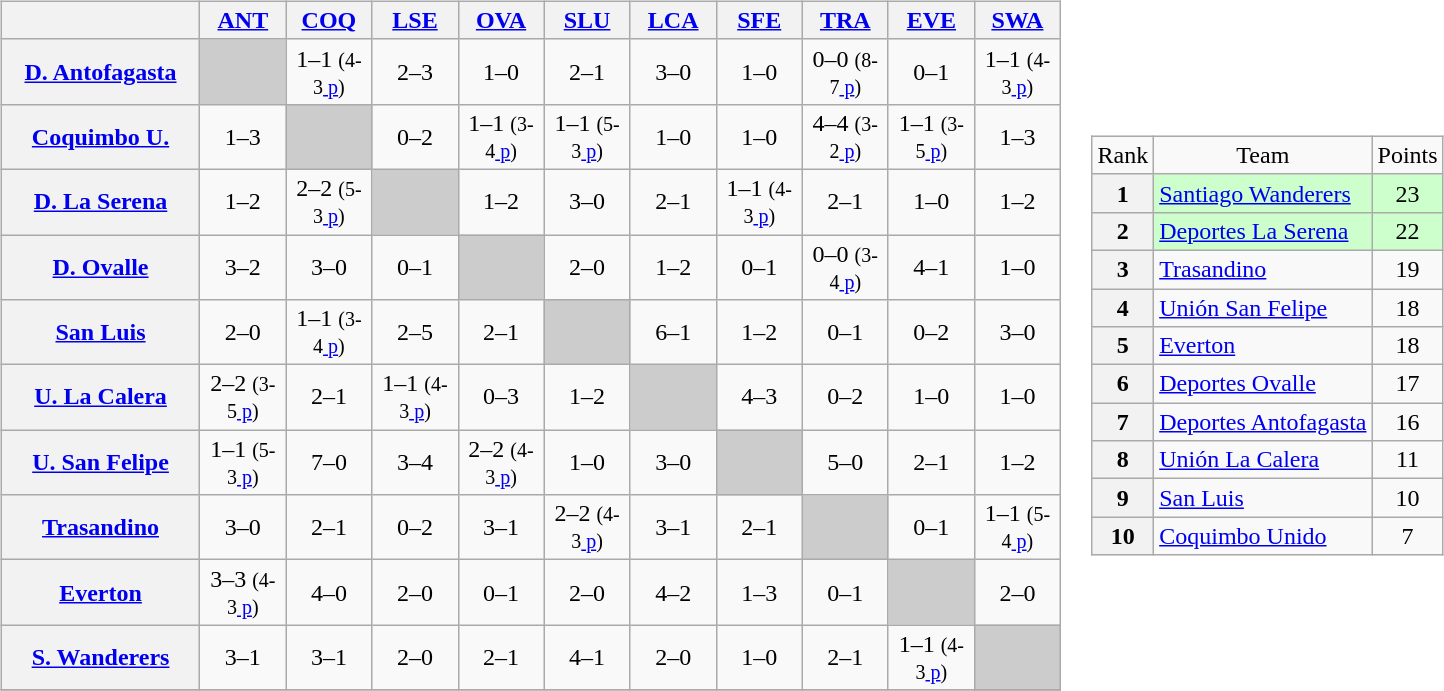<table>
<tr>
<td><br><table class="wikitable" style="text-align:center">
<tr>
<th width="125"> </th>
<th width="50"><a href='#'>ANT</a></th>
<th width="50"><a href='#'>COQ</a></th>
<th width="50"><a href='#'>LSE</a></th>
<th width="50"><a href='#'>OVA</a></th>
<th width="50"><a href='#'>SLU</a></th>
<th width="50"><a href='#'>LCA</a></th>
<th width="50"><a href='#'>SFE</a></th>
<th width="50"><a href='#'>TRA</a></th>
<th width="50"><a href='#'>EVE</a></th>
<th width="50"><a href='#'>SWA</a></th>
</tr>
<tr>
<th><a href='#'>D. Antofagasta</a></th>
<td bgcolor="#CCCCCC"></td>
<td>1–1 <small>(4-3<a href='#'>
p</a>)</small></td>
<td>2–3</td>
<td>1–0</td>
<td>2–1</td>
<td>3–0</td>
<td>1–0</td>
<td>0–0 <small>(8-7<a href='#'>
p</a>)</small></td>
<td>0–1</td>
<td>1–1 <small>(4-3<a href='#'>
p</a>)</small></td>
</tr>
<tr>
<th><a href='#'>Coquimbo U.</a></th>
<td>1–3</td>
<td bgcolor="#CCCCCC"></td>
<td>0–2</td>
<td>1–1 <small>(3-4<a href='#'>
p</a>)</small></td>
<td>1–1 <small>(5-3<a href='#'>
p</a>)</small></td>
<td>1–0</td>
<td>1–0</td>
<td>4–4 <small>(3-2<a href='#'>
p</a>)</small></td>
<td>1–1 <small>(3-5<a href='#'>
p</a>)</small></td>
<td>1–3</td>
</tr>
<tr>
<th><a href='#'>D. La Serena</a></th>
<td>1–2</td>
<td>2–2 <small>(5-3<a href='#'>
p</a>)</small></td>
<td bgcolor="#CCCCCC"></td>
<td>1–2</td>
<td>3–0</td>
<td>2–1</td>
<td>1–1 <small>(4-3<a href='#'>
p</a>)</small></td>
<td>2–1</td>
<td>1–0</td>
<td>1–2</td>
</tr>
<tr>
<th><a href='#'>D. Ovalle</a></th>
<td>3–2</td>
<td>3–0</td>
<td>0–1</td>
<td bgcolor="#CCCCCC"></td>
<td>2–0</td>
<td>1–2</td>
<td>0–1</td>
<td>0–0 <small>(3-4<a href='#'>
p</a>)</small></td>
<td>4–1</td>
<td>1–0</td>
</tr>
<tr>
<th><a href='#'>San Luis</a></th>
<td>2–0</td>
<td>1–1 <small>(3-4<a href='#'>
p</a>)</small></td>
<td>2–5</td>
<td>2–1</td>
<td bgcolor="#CCCCCC"></td>
<td>6–1</td>
<td>1–2</td>
<td>0–1</td>
<td>0–2</td>
<td>3–0</td>
</tr>
<tr>
<th><a href='#'>U. La Calera</a></th>
<td>2–2  <small>(3-5<a href='#'>
p</a>)</small></td>
<td>2–1</td>
<td>1–1 <small>(4-3<a href='#'>
p</a>)</small></td>
<td>0–3</td>
<td>1–2</td>
<td bgcolor="#CCCCCC"></td>
<td>4–3</td>
<td>0–2</td>
<td>1–0</td>
<td>1–0</td>
</tr>
<tr>
<th><a href='#'>U. San Felipe</a></th>
<td>1–1 <small>(5-3<a href='#'>
p</a>)</small></td>
<td>7–0</td>
<td>3–4</td>
<td>2–2 <small>(4-3<a href='#'>
p</a>)</small></td>
<td>1–0</td>
<td>3–0</td>
<td bgcolor="#CCCCCC"></td>
<td>5–0</td>
<td>2–1</td>
<td>1–2</td>
</tr>
<tr>
<th><a href='#'>Trasandino</a></th>
<td>3–0</td>
<td>2–1</td>
<td>0–2</td>
<td>3–1</td>
<td>2–2 <small>(4-3<a href='#'>
p</a>)</small></td>
<td>3–1</td>
<td>2–1</td>
<td bgcolor="#CCCCCC"></td>
<td>0–1</td>
<td>1–1 <small>(5-4<a href='#'>
p</a>)</small></td>
</tr>
<tr>
<th><a href='#'>Everton</a></th>
<td>3–3 <small>(4-3<a href='#'>
p</a>)</small></td>
<td>4–0</td>
<td>2–0</td>
<td>0–1</td>
<td>2–0</td>
<td>4–2</td>
<td>1–3</td>
<td>0–1</td>
<td bgcolor="#CCCCCC"></td>
<td>2–0</td>
</tr>
<tr>
<th><a href='#'>S. Wanderers</a></th>
<td>3–1</td>
<td>3–1</td>
<td>2–0</td>
<td>2–1</td>
<td>4–1</td>
<td>2–0</td>
<td>1–0</td>
<td>2–1</td>
<td>1–1 <small>(4-3<a href='#'>
p</a>)</small></td>
<td bgcolor="#CCCCCC"></td>
</tr>
<tr>
</tr>
</table>
</td>
<td><br><table class="wikitable" style="text-align: center;">
<tr>
<td>Rank</td>
<td>Team</td>
<td>Points</td>
</tr>
<tr bgcolor="#ccffcc">
<th>1</th>
<td style="text-align: left;"><a href='#'>Santiago Wanderers</a></td>
<td>23</td>
</tr>
<tr bgcolor="#ccffcc">
<th>2</th>
<td style="text-align: left;"><a href='#'>Deportes La Serena</a></td>
<td>22</td>
</tr>
<tr>
<th>3</th>
<td style="text-align: left;"><a href='#'>Trasandino</a></td>
<td>19</td>
</tr>
<tr>
<th>4</th>
<td style="text-align: left;"><a href='#'>Unión San Felipe</a></td>
<td>18</td>
</tr>
<tr>
<th>5</th>
<td style="text-align: left;"><a href='#'>Everton</a></td>
<td>18</td>
</tr>
<tr>
<th>6</th>
<td style="text-align: left;"><a href='#'>Deportes Ovalle</a></td>
<td>17</td>
</tr>
<tr>
<th>7</th>
<td style="text-align: left;"><a href='#'>Deportes Antofagasta</a></td>
<td>16</td>
</tr>
<tr>
<th>8</th>
<td style="text-align: left;"><a href='#'>Unión La Calera</a></td>
<td>11</td>
</tr>
<tr>
<th>9</th>
<td style="text-align: left;"><a href='#'>San Luis</a></td>
<td>10</td>
</tr>
<tr>
<th>10</th>
<td style="text-align: left;"><a href='#'>Coquimbo Unido</a></td>
<td>7</td>
</tr>
</table>
</td>
</tr>
</table>
